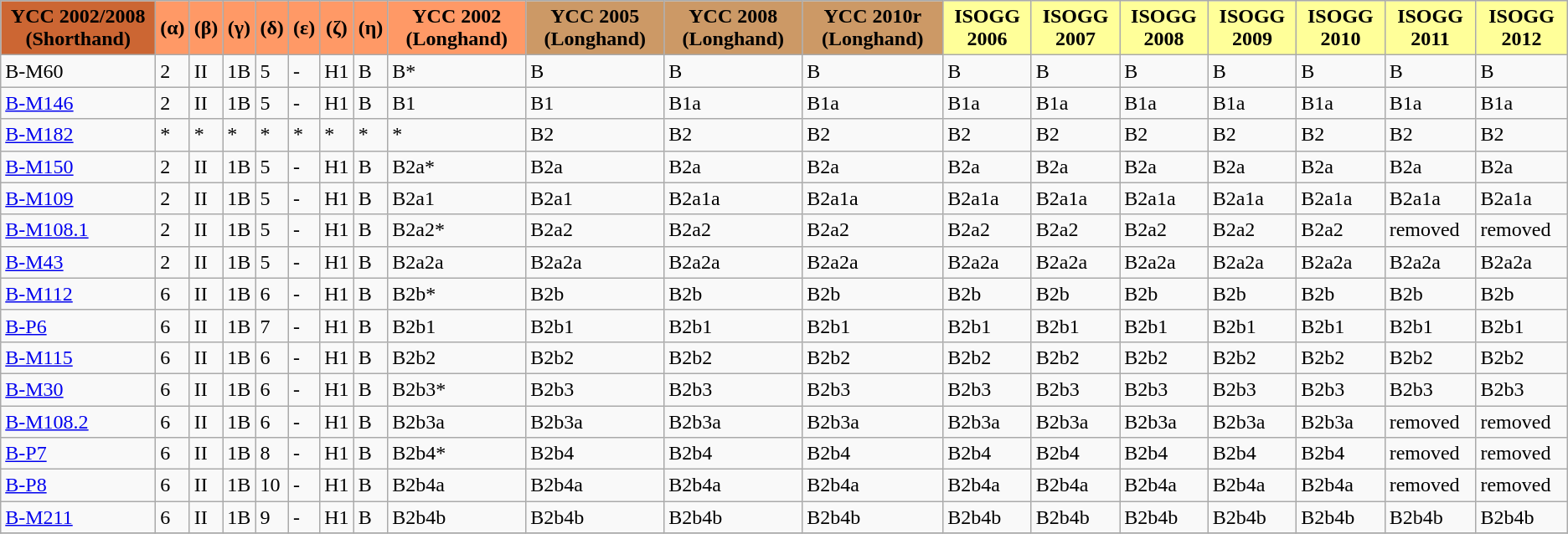<table class="wikitable">
<tr>
<th align="center" style="background:#c63;"><strong>YCC 2002/2008 (Shorthand)</strong></th>
<th align="center" style="background:#f96;"><strong>(α)</strong></th>
<th align="center" style="background:#f96;"><strong>(β)</strong></th>
<th align="center" style="background:#f96;"><strong>(γ)</strong></th>
<td align="center" style="background:#f96;"><strong>(δ)</strong></td>
<td align="center" style="background:#f96;"><strong>(ε)</strong></td>
<td align="center" style="background:#f96;"><strong>(ζ)</strong></td>
<td align="center" style="background:#f96"><strong>(η)</strong></td>
<td align="center" style="background:#f96"><strong>YCC 2002 (Longhand)</strong></td>
<td align="center" style="background:#c96;"><strong>YCC 2005 (Longhand)</strong></td>
<td align="center" style="background:#c96;"><strong>YCC 2008 (Longhand)</strong></td>
<td align="center" style="background:#c96;"><strong>YCC 2010r (Longhand)</strong></td>
<td align="center" style="background:#ff9;"><strong>ISOGG 2006</strong></td>
<td align="center" style="background:#ff9;"><strong>ISOGG 2007</strong></td>
<td align="center" style="background:#ff9;"><strong>ISOGG 2008</strong></td>
<td align="center" style="background:#ff9;"><strong>ISOGG 2009</strong></td>
<td align="center" style="background:#ff9;"><strong>ISOGG 2010</strong></td>
<td align="center" style="background:#ff9;"><strong>ISOGG 2011</strong></td>
<td align="center" style="background:#ff9;"><strong>ISOGG 2012</strong></td>
</tr>
<tr>
<td>B-M60</td>
<td>2</td>
<td>II</td>
<td>1B</td>
<td>5</td>
<td>-</td>
<td>H1</td>
<td>B</td>
<td>B*</td>
<td>B</td>
<td>B</td>
<td>B</td>
<td>B</td>
<td>B</td>
<td>B</td>
<td>B</td>
<td>B</td>
<td>B</td>
<td>B</td>
</tr>
<tr>
<td><a href='#'>B-M146</a></td>
<td>2</td>
<td>II</td>
<td>1B</td>
<td>5</td>
<td>-</td>
<td>H1</td>
<td>B</td>
<td>B1</td>
<td>B1</td>
<td>B1a</td>
<td>B1a</td>
<td>B1a</td>
<td>B1a</td>
<td>B1a</td>
<td>B1a</td>
<td>B1a</td>
<td>B1a</td>
<td>B1a</td>
</tr>
<tr>
<td><a href='#'>B-M182</a></td>
<td>*</td>
<td>*</td>
<td>*</td>
<td>*</td>
<td>*</td>
<td>*</td>
<td>*</td>
<td>*</td>
<td>B2</td>
<td>B2</td>
<td>B2</td>
<td>B2</td>
<td>B2</td>
<td>B2</td>
<td>B2</td>
<td>B2</td>
<td>B2</td>
<td>B2</td>
</tr>
<tr>
<td><a href='#'>B-M150</a></td>
<td>2</td>
<td>II</td>
<td>1B</td>
<td>5</td>
<td>-</td>
<td>H1</td>
<td>B</td>
<td>B2a*</td>
<td>B2a</td>
<td>B2a</td>
<td>B2a</td>
<td>B2a</td>
<td>B2a</td>
<td>B2a</td>
<td>B2a</td>
<td>B2a</td>
<td>B2a</td>
<td>B2a</td>
</tr>
<tr>
<td><a href='#'>B-M109</a></td>
<td>2</td>
<td>II</td>
<td>1B</td>
<td>5</td>
<td>-</td>
<td>H1</td>
<td>B</td>
<td>B2a1</td>
<td>B2a1</td>
<td>B2a1a</td>
<td>B2a1a</td>
<td>B2a1a</td>
<td>B2a1a</td>
<td>B2a1a</td>
<td>B2a1a</td>
<td>B2a1a</td>
<td>B2a1a</td>
<td>B2a1a</td>
</tr>
<tr>
<td><a href='#'>B-M108.1</a></td>
<td>2</td>
<td>II</td>
<td>1B</td>
<td>5</td>
<td>-</td>
<td>H1</td>
<td>B</td>
<td>B2a2*</td>
<td>B2a2</td>
<td>B2a2</td>
<td>B2a2</td>
<td>B2a2</td>
<td>B2a2</td>
<td>B2a2</td>
<td>B2a2</td>
<td>B2a2</td>
<td>removed</td>
<td>removed</td>
</tr>
<tr>
<td><a href='#'>B-M43</a></td>
<td>2</td>
<td>II</td>
<td>1B</td>
<td>5</td>
<td>-</td>
<td>H1</td>
<td>B</td>
<td>B2a2a</td>
<td>B2a2a</td>
<td>B2a2a</td>
<td>B2a2a</td>
<td>B2a2a</td>
<td>B2a2a</td>
<td>B2a2a</td>
<td>B2a2a</td>
<td>B2a2a</td>
<td>B2a2a</td>
<td>B2a2a</td>
</tr>
<tr>
<td><a href='#'>B-M112</a></td>
<td>6</td>
<td>II</td>
<td>1B</td>
<td>6</td>
<td>-</td>
<td>H1</td>
<td>B</td>
<td>B2b*</td>
<td>B2b</td>
<td>B2b</td>
<td>B2b</td>
<td>B2b</td>
<td>B2b</td>
<td>B2b</td>
<td>B2b</td>
<td>B2b</td>
<td>B2b</td>
<td>B2b</td>
</tr>
<tr>
<td><a href='#'>B-P6</a></td>
<td>6</td>
<td>II</td>
<td>1B</td>
<td>7</td>
<td>-</td>
<td>H1</td>
<td>B</td>
<td>B2b1</td>
<td>B2b1</td>
<td>B2b1</td>
<td>B2b1</td>
<td>B2b1</td>
<td>B2b1</td>
<td>B2b1</td>
<td>B2b1</td>
<td>B2b1</td>
<td>B2b1</td>
<td>B2b1</td>
</tr>
<tr>
<td><a href='#'>B-M115</a></td>
<td>6</td>
<td>II</td>
<td>1B</td>
<td>6</td>
<td>-</td>
<td>H1</td>
<td>B</td>
<td>B2b2</td>
<td>B2b2</td>
<td>B2b2</td>
<td>B2b2</td>
<td>B2b2</td>
<td>B2b2</td>
<td>B2b2</td>
<td>B2b2</td>
<td>B2b2</td>
<td>B2b2</td>
<td>B2b2</td>
</tr>
<tr>
<td><a href='#'>B-M30</a></td>
<td>6</td>
<td>II</td>
<td>1B</td>
<td>6</td>
<td>-</td>
<td>H1</td>
<td>B</td>
<td>B2b3*</td>
<td>B2b3</td>
<td>B2b3</td>
<td>B2b3</td>
<td>B2b3</td>
<td>B2b3</td>
<td>B2b3</td>
<td>B2b3</td>
<td>B2b3</td>
<td>B2b3</td>
<td>B2b3</td>
</tr>
<tr>
<td><a href='#'>B-M108.2</a></td>
<td>6</td>
<td>II</td>
<td>1B</td>
<td>6</td>
<td>-</td>
<td>H1</td>
<td>B</td>
<td>B2b3a</td>
<td>B2b3a</td>
<td>B2b3a</td>
<td>B2b3a</td>
<td>B2b3a</td>
<td>B2b3a</td>
<td>B2b3a</td>
<td>B2b3a</td>
<td>B2b3a</td>
<td>removed</td>
<td>removed</td>
</tr>
<tr>
<td><a href='#'>B-P7</a></td>
<td>6</td>
<td>II</td>
<td>1B</td>
<td>8</td>
<td>-</td>
<td>H1</td>
<td>B</td>
<td>B2b4*</td>
<td>B2b4</td>
<td>B2b4</td>
<td>B2b4</td>
<td>B2b4</td>
<td>B2b4</td>
<td>B2b4</td>
<td>B2b4</td>
<td>B2b4</td>
<td>removed</td>
<td>removed</td>
</tr>
<tr>
<td><a href='#'>B-P8</a></td>
<td>6</td>
<td>II</td>
<td>1B</td>
<td>10</td>
<td>-</td>
<td>H1</td>
<td>B</td>
<td>B2b4a</td>
<td>B2b4a</td>
<td>B2b4a</td>
<td>B2b4a</td>
<td>B2b4a</td>
<td>B2b4a</td>
<td>B2b4a</td>
<td>B2b4a</td>
<td>B2b4a</td>
<td>removed</td>
<td>removed</td>
</tr>
<tr>
<td><a href='#'>B-M211</a></td>
<td>6</td>
<td>II</td>
<td>1B</td>
<td>9</td>
<td>-</td>
<td>H1</td>
<td>B</td>
<td>B2b4b</td>
<td>B2b4b</td>
<td>B2b4b</td>
<td>B2b4b</td>
<td>B2b4b</td>
<td>B2b4b</td>
<td>B2b4b</td>
<td>B2b4b</td>
<td>B2b4b</td>
<td>B2b4b</td>
<td>B2b4b</td>
</tr>
<tr>
</tr>
</table>
